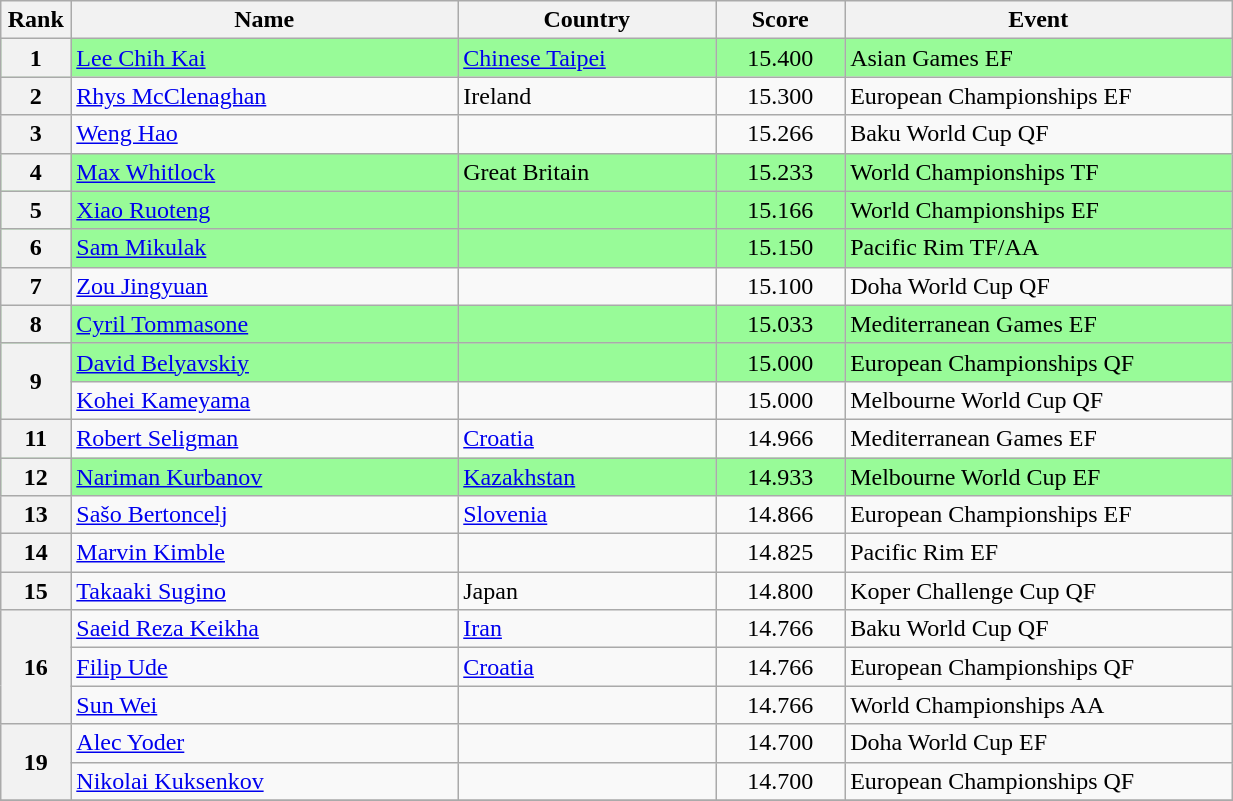<table style="width:65%;" class="wikitable sortable">
<tr>
<th style="text-align:center; width:5%;">Rank</th>
<th style="text-align:center; width:30%;">Name</th>
<th style="text-align:center; width:20%;">Country</th>
<th style="text-align:center; width:10%;">Score</th>
<th style="text-align:center; width:30%;">Event</th>
</tr>
<tr style="background:#98fb98;">
<th>1</th>
<td><a href='#'>Lee Chih Kai</a></td>
<td> <a href='#'>Chinese Taipei</a></td>
<td align="center">15.400</td>
<td>Asian Games EF</td>
</tr>
<tr>
<th>2</th>
<td><a href='#'>Rhys McClenaghan</a></td>
<td> Ireland</td>
<td align="center">15.300</td>
<td>European Championships EF</td>
</tr>
<tr>
<th>3</th>
<td><a href='#'>Weng Hao</a></td>
<td></td>
<td align="center">15.266</td>
<td>Baku World Cup QF</td>
</tr>
<tr style="background:#98fb98;">
<th>4</th>
<td><a href='#'>Max Whitlock</a></td>
<td> Great Britain</td>
<td align="center">15.233</td>
<td>World Championships TF</td>
</tr>
<tr style="background:#98fb98;">
<th>5</th>
<td><a href='#'>Xiao Ruoteng</a></td>
<td></td>
<td align="center">15.166</td>
<td>World Championships EF</td>
</tr>
<tr style="background:#98fb98;">
<th>6</th>
<td><a href='#'>Sam Mikulak</a></td>
<td></td>
<td align="center">15.150</td>
<td>Pacific Rim TF/AA</td>
</tr>
<tr>
<th>7</th>
<td><a href='#'>Zou Jingyuan</a></td>
<td></td>
<td align="center">15.100</td>
<td>Doha World Cup QF</td>
</tr>
<tr style="background:#98fb98;">
<th>8</th>
<td><a href='#'>Cyril Tommasone</a></td>
<td></td>
<td align="center">15.033</td>
<td>Mediterranean Games EF</td>
</tr>
<tr style="background:#98fb98;">
<th rowspan="2">9</th>
<td><a href='#'>David Belyavskiy</a></td>
<td></td>
<td align="center">15.000</td>
<td>European Championships QF</td>
</tr>
<tr>
<td><a href='#'>Kohei Kameyama</a></td>
<td></td>
<td align="center">15.000</td>
<td>Melbourne World Cup QF</td>
</tr>
<tr>
<th>11</th>
<td><a href='#'>Robert Seligman</a></td>
<td> <a href='#'>Croatia</a></td>
<td align="center">14.966</td>
<td>Mediterranean Games EF</td>
</tr>
<tr style="background:#98fb98;">
<th>12</th>
<td><a href='#'>Nariman Kurbanov</a></td>
<td> <a href='#'>Kazakhstan</a></td>
<td align="center">14.933</td>
<td>Melbourne World Cup EF</td>
</tr>
<tr>
<th>13</th>
<td><a href='#'>Sašo Bertoncelj</a></td>
<td> <a href='#'>Slovenia</a></td>
<td align="center">14.866</td>
<td>European Championships EF</td>
</tr>
<tr>
<th>14</th>
<td><a href='#'>Marvin Kimble</a></td>
<td></td>
<td align="center">14.825</td>
<td>Pacific Rim EF</td>
</tr>
<tr>
<th>15</th>
<td><a href='#'>Takaaki Sugino</a></td>
<td> Japan</td>
<td align="center">14.800</td>
<td>Koper Challenge Cup QF</td>
</tr>
<tr>
<th rowspan="3">16</th>
<td><a href='#'>Saeid Reza Keikha</a></td>
<td> <a href='#'>Iran</a></td>
<td align="center">14.766</td>
<td>Baku World Cup QF</td>
</tr>
<tr>
<td><a href='#'>Filip Ude</a></td>
<td> <a href='#'>Croatia</a></td>
<td align="center">14.766</td>
<td>European Championships QF</td>
</tr>
<tr>
<td><a href='#'>Sun Wei</a></td>
<td></td>
<td align="center">14.766</td>
<td>World Championships AA</td>
</tr>
<tr>
<th rowspan="2">19</th>
<td><a href='#'>Alec Yoder</a></td>
<td></td>
<td align="center">14.700</td>
<td>Doha World Cup EF</td>
</tr>
<tr>
<td><a href='#'>Nikolai Kuksenkov</a></td>
<td></td>
<td align="center">14.700</td>
<td>European Championships QF</td>
</tr>
<tr>
</tr>
</table>
